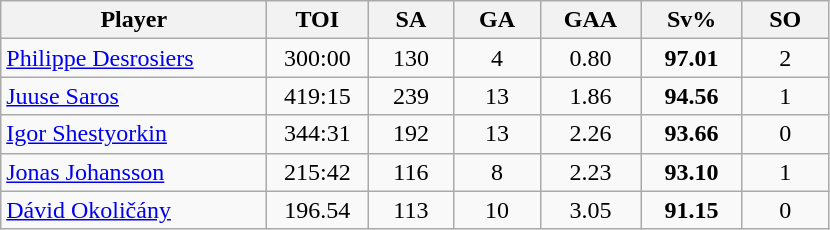<table class="wikitable sortable" style="text-align:center;">
<tr>
<th width="170px">Player</th>
<th width="60px">TOI</th>
<th width="50px">SA</th>
<th width="50px">GA</th>
<th width="60px">GAA</th>
<th width="60px">Sv%</th>
<th width="50px">SO</th>
</tr>
<tr>
<td style="text-align:left;"> <a href='#'>Philippe Desrosiers</a></td>
<td>300:00</td>
<td>130</td>
<td>4</td>
<td>0.80</td>
<td><strong>97.01</strong></td>
<td>2</td>
</tr>
<tr>
<td style="text-align:left;"> <a href='#'>Juuse Saros</a></td>
<td>419:15</td>
<td>239</td>
<td>13</td>
<td>1.86</td>
<td><strong>94.56</strong></td>
<td>1</td>
</tr>
<tr>
<td style="text-align:left;"> <a href='#'>Igor Shestyorkin</a></td>
<td>344:31</td>
<td>192</td>
<td>13</td>
<td>2.26</td>
<td><strong>93.66</strong></td>
<td>0</td>
</tr>
<tr>
<td style="text-align:left;"> <a href='#'>Jonas Johansson</a></td>
<td>215:42</td>
<td>116</td>
<td>8</td>
<td>2.23</td>
<td><strong>93.10</strong></td>
<td>1</td>
</tr>
<tr>
<td style="text-align:left;"> <a href='#'>Dávid Okoličány</a></td>
<td>196.54</td>
<td>113</td>
<td>10</td>
<td>3.05</td>
<td><strong>91.15</strong></td>
<td>0</td>
</tr>
</table>
